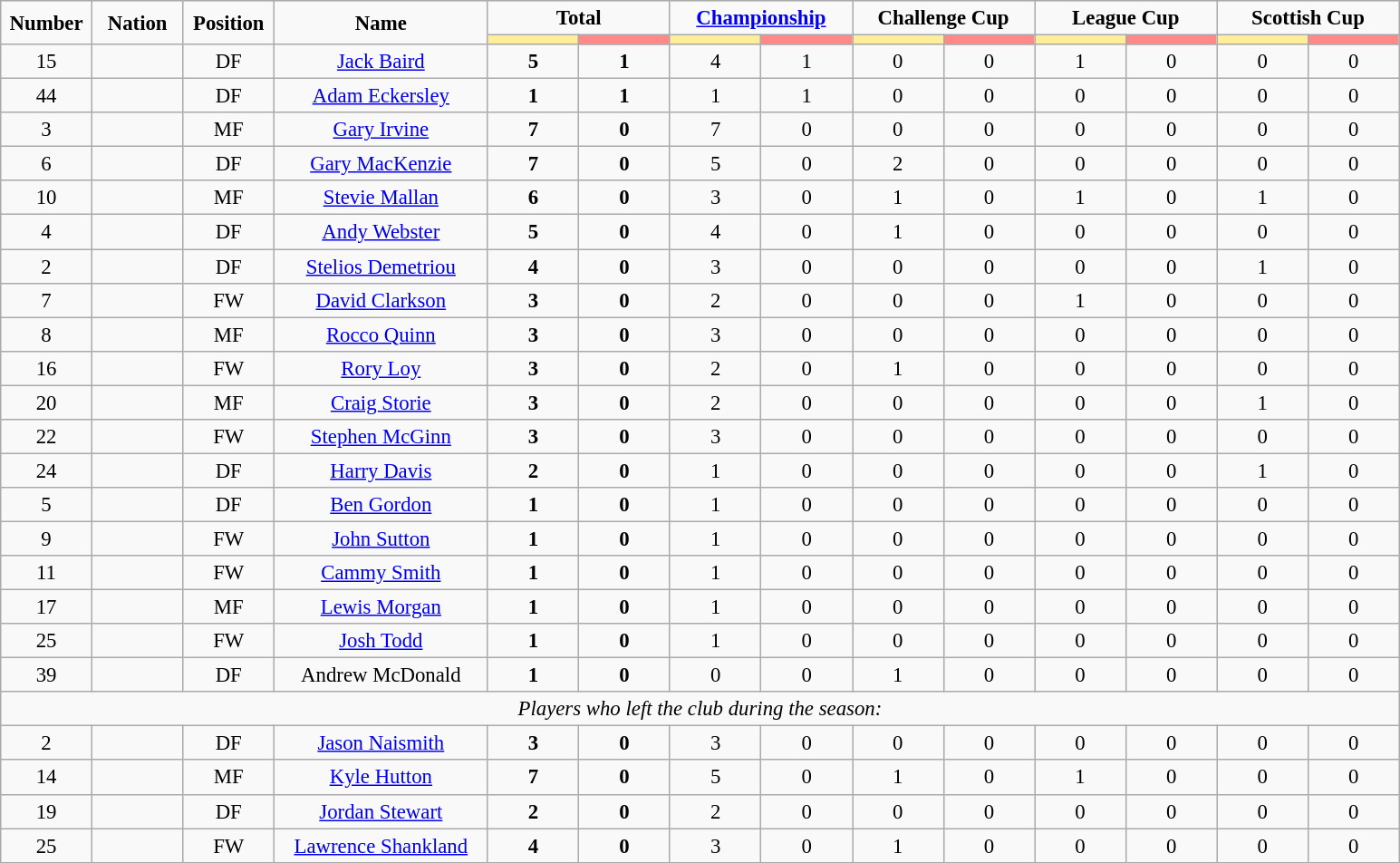<table class="wikitable" style="font-size: 95%; text-align: center;">
<tr>
<td rowspan="2"  width=60 "><strong>Number</strong></td>
<td rowspan="2"  width=60 "><strong>Nation</strong></td>
<td rowspan="2"  width=60 "><strong>Position</strong></td>
<td rowspan="2"  width=150 "><strong>Name</strong></td>
<td colspan="2"><strong>Total </strong></td>
<td colspan="2"><strong><a href='#'>Championship</a></strong></td>
<td colspan="2"><strong>Challenge Cup</strong></td>
<td colspan="2"><strong>League Cup</strong></td>
<td colspan="2"><strong>Scottish Cup</strong></td>
</tr>
<tr>
<th style="width:60px; background:#fe9;"></th>
<th style="width:60px; background:#ff8888;"></th>
<th style="width:60px; background:#fe9;"></th>
<th style="width:60px; background:#ff8888;"></th>
<th style="width:60px; background:#fe9;"></th>
<th style="width:60px; background:#ff8888;"></th>
<th style="width:60px; background:#fe9;"></th>
<th style="width:60px; background:#ff8888;"></th>
<th style="width:60px; background:#fe9;"></th>
<th style="width:60px; background:#ff8888;"></th>
</tr>
<tr>
<td>15</td>
<td></td>
<td>DF</td>
<td><a href='#'>Jack Baird</a></td>
<td><strong>5</strong></td>
<td><strong>1</strong></td>
<td>4</td>
<td>1</td>
<td>0</td>
<td>0</td>
<td>1</td>
<td>0</td>
<td>0</td>
<td>0</td>
</tr>
<tr>
<td>44</td>
<td></td>
<td>DF</td>
<td><a href='#'>Adam Eckersley</a></td>
<td><strong>1</strong></td>
<td><strong>1</strong></td>
<td>1</td>
<td>1</td>
<td>0</td>
<td>0</td>
<td>0</td>
<td>0</td>
<td>0</td>
<td>0</td>
</tr>
<tr>
<td>3</td>
<td></td>
<td>MF</td>
<td><a href='#'>Gary Irvine</a></td>
<td><strong>7</strong></td>
<td><strong>0</strong></td>
<td>7</td>
<td>0</td>
<td>0</td>
<td>0</td>
<td>0</td>
<td>0</td>
<td>0</td>
<td>0</td>
</tr>
<tr>
<td>6</td>
<td></td>
<td>DF</td>
<td><a href='#'>Gary MacKenzie</a></td>
<td><strong>7</strong></td>
<td><strong>0</strong></td>
<td>5</td>
<td>0</td>
<td>2</td>
<td>0</td>
<td>0</td>
<td>0</td>
<td>0</td>
<td>0</td>
</tr>
<tr>
<td>10</td>
<td></td>
<td>MF</td>
<td><a href='#'>Stevie Mallan</a></td>
<td><strong>6</strong></td>
<td><strong>0</strong></td>
<td>3</td>
<td>0</td>
<td>1</td>
<td>0</td>
<td>1</td>
<td>0</td>
<td>1</td>
<td>0</td>
</tr>
<tr>
<td>4</td>
<td></td>
<td>DF</td>
<td><a href='#'>Andy Webster</a></td>
<td><strong>5</strong></td>
<td><strong>0</strong></td>
<td>4</td>
<td>0</td>
<td>1</td>
<td>0</td>
<td>0</td>
<td>0</td>
<td>0</td>
<td>0</td>
</tr>
<tr>
<td>2</td>
<td></td>
<td>DF</td>
<td><a href='#'>Stelios Demetriou</a></td>
<td><strong>4</strong></td>
<td><strong>0</strong></td>
<td>3</td>
<td>0</td>
<td>0</td>
<td>0</td>
<td>0</td>
<td>0</td>
<td>1</td>
<td>0</td>
</tr>
<tr>
<td>7</td>
<td></td>
<td>FW</td>
<td><a href='#'>David Clarkson</a></td>
<td><strong>3</strong></td>
<td><strong>0</strong></td>
<td>2</td>
<td>0</td>
<td>0</td>
<td>0</td>
<td>1</td>
<td>0</td>
<td>0</td>
<td>0</td>
</tr>
<tr>
<td>8</td>
<td></td>
<td>MF</td>
<td><a href='#'>Rocco Quinn</a></td>
<td><strong>3</strong></td>
<td><strong>0</strong></td>
<td>3</td>
<td>0</td>
<td>0</td>
<td>0</td>
<td>0</td>
<td>0</td>
<td>0</td>
<td>0</td>
</tr>
<tr>
<td>16</td>
<td></td>
<td>FW</td>
<td><a href='#'>Rory Loy</a></td>
<td><strong>3</strong></td>
<td><strong>0</strong></td>
<td>2</td>
<td>0</td>
<td>1</td>
<td>0</td>
<td>0</td>
<td>0</td>
<td>0</td>
<td>0</td>
</tr>
<tr>
<td>20</td>
<td></td>
<td>MF</td>
<td><a href='#'>Craig Storie</a></td>
<td><strong>3</strong></td>
<td><strong>0</strong></td>
<td>2</td>
<td>0</td>
<td>0</td>
<td>0</td>
<td>0</td>
<td>0</td>
<td>1</td>
<td>0</td>
</tr>
<tr>
<td>22</td>
<td></td>
<td>FW</td>
<td><a href='#'>Stephen McGinn</a></td>
<td><strong>3</strong></td>
<td><strong>0</strong></td>
<td>3</td>
<td>0</td>
<td>0</td>
<td>0</td>
<td>0</td>
<td>0</td>
<td>0</td>
<td>0</td>
</tr>
<tr>
<td>24</td>
<td></td>
<td>DF</td>
<td><a href='#'>Harry Davis</a></td>
<td><strong>2</strong></td>
<td><strong>0</strong></td>
<td>1</td>
<td>0</td>
<td>0</td>
<td>0</td>
<td>0</td>
<td>0</td>
<td>1</td>
<td>0</td>
</tr>
<tr>
<td>5</td>
<td></td>
<td>DF</td>
<td><a href='#'>Ben Gordon</a></td>
<td><strong>1</strong></td>
<td><strong>0</strong></td>
<td>1</td>
<td>0</td>
<td>0</td>
<td>0</td>
<td>0</td>
<td>0</td>
<td>0</td>
<td>0</td>
</tr>
<tr>
<td>9</td>
<td></td>
<td>FW</td>
<td><a href='#'>John Sutton</a></td>
<td><strong>1</strong></td>
<td><strong>0</strong></td>
<td>1</td>
<td>0</td>
<td>0</td>
<td>0</td>
<td>0</td>
<td>0</td>
<td>0</td>
<td>0</td>
</tr>
<tr>
<td>11</td>
<td></td>
<td>FW</td>
<td><a href='#'>Cammy Smith</a></td>
<td><strong>1</strong></td>
<td><strong>0</strong></td>
<td>1</td>
<td>0</td>
<td>0</td>
<td>0</td>
<td>0</td>
<td>0</td>
<td>0</td>
<td>0</td>
</tr>
<tr>
<td>17</td>
<td></td>
<td>MF</td>
<td><a href='#'>Lewis Morgan</a></td>
<td><strong>1</strong></td>
<td><strong>0</strong></td>
<td>1</td>
<td>0</td>
<td>0</td>
<td>0</td>
<td>0</td>
<td>0</td>
<td>0</td>
<td>0</td>
</tr>
<tr>
<td>25</td>
<td></td>
<td>FW</td>
<td><a href='#'>Josh Todd</a></td>
<td><strong>1</strong></td>
<td><strong>0</strong></td>
<td>1</td>
<td>0</td>
<td>0</td>
<td>0</td>
<td>0</td>
<td>0</td>
<td>0</td>
<td>0</td>
</tr>
<tr>
<td>39</td>
<td></td>
<td>DF</td>
<td>Andrew McDonald</td>
<td><strong>1</strong></td>
<td><strong>0</strong></td>
<td>0</td>
<td>0</td>
<td>1</td>
<td>0</td>
<td>0</td>
<td>0</td>
<td>0</td>
<td>0</td>
</tr>
<tr>
<td colspan="14"><em>Players who left the club during the season:</em></td>
</tr>
<tr>
<td>2</td>
<td></td>
<td>DF</td>
<td><a href='#'>Jason Naismith</a></td>
<td><strong>3</strong></td>
<td><strong>0</strong></td>
<td>3</td>
<td>0</td>
<td>0</td>
<td>0</td>
<td>0</td>
<td>0</td>
<td>0</td>
<td>0</td>
</tr>
<tr>
<td>14</td>
<td></td>
<td>MF</td>
<td><a href='#'>Kyle Hutton</a></td>
<td><strong>7</strong></td>
<td><strong>0</strong></td>
<td>5</td>
<td>0</td>
<td>1</td>
<td>0</td>
<td>1</td>
<td>0</td>
<td>0</td>
<td>0</td>
</tr>
<tr>
<td>19</td>
<td></td>
<td>DF</td>
<td><a href='#'>Jordan Stewart</a></td>
<td><strong>2</strong></td>
<td><strong>0</strong></td>
<td>2</td>
<td>0</td>
<td>0</td>
<td>0</td>
<td>0</td>
<td>0</td>
<td>0</td>
<td>0</td>
</tr>
<tr>
<td>25</td>
<td></td>
<td>FW</td>
<td><a href='#'>Lawrence Shankland</a></td>
<td><strong>4</strong></td>
<td><strong>0</strong></td>
<td>3</td>
<td>0</td>
<td>1</td>
<td>0</td>
<td>0</td>
<td>0</td>
<td>0</td>
<td>0</td>
</tr>
</table>
